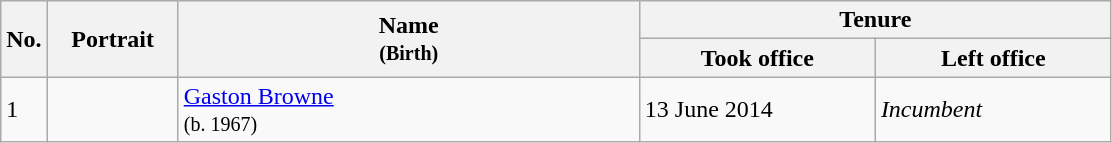<table class="wikitable">
<tr>
<th scope="col" style="width:20px;" rowspan="2">No.</th>
<th scope="col"  style="width:80px; text-align:center;" rowspan="2">Portrait</th>
<th scope="col" style="width:300px;" rowspan="2">Name<br><small>(Birth)</small></th>
<th scope="col" style="width:300px;" colspan="2">Tenure</th>
</tr>
<tr>
<th scope="col" style="width:150px;">Took office</th>
<th scope="col" style="width:150px;">Left office</th>
</tr>
<tr>
<td>1</td>
<td style="text-align: center;"></td>
<td><a href='#'>Gaston Browne</a><br><small>(b. 1967)</small></td>
<td>13 June 2014</td>
<td><em>Incumbent</em></td>
</tr>
</table>
